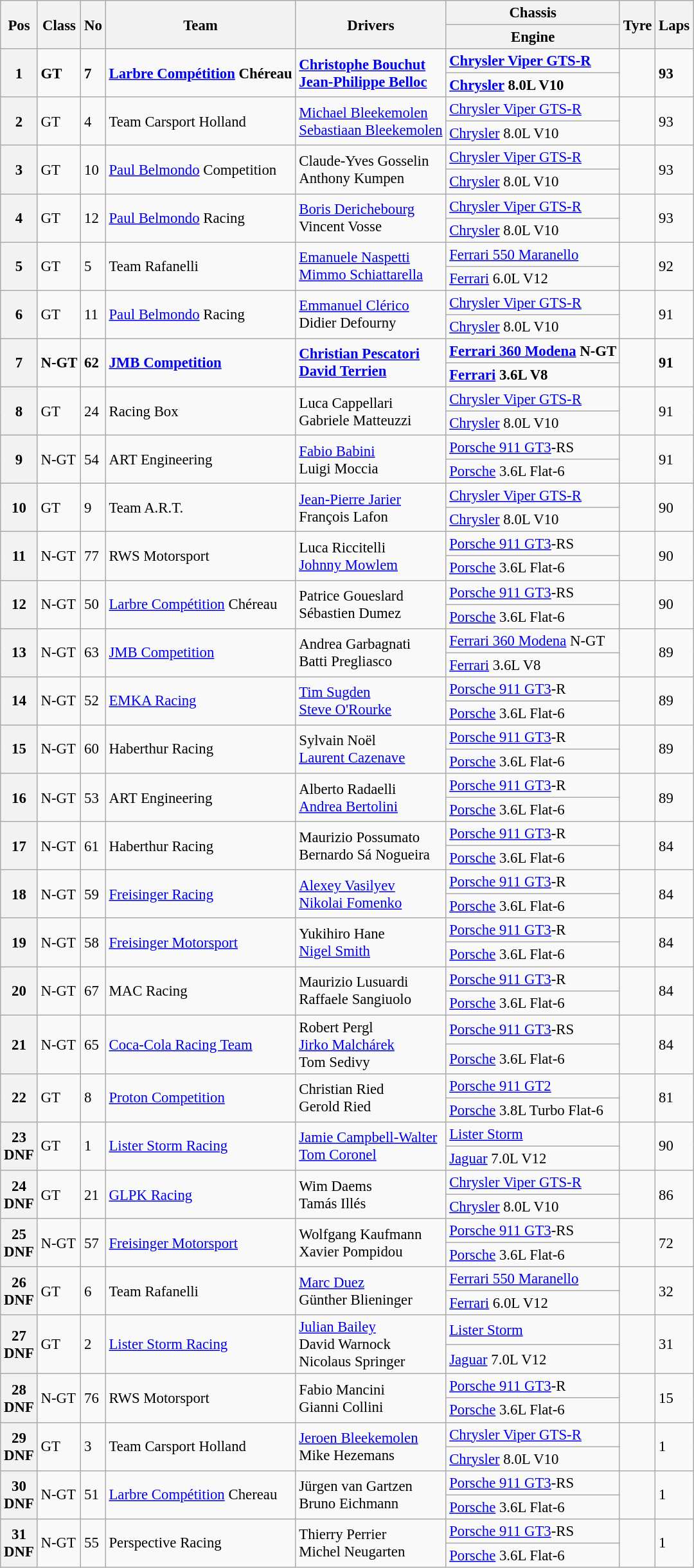<table class="wikitable" style="font-size: 95%;">
<tr>
<th rowspan=2>Pos</th>
<th rowspan=2>Class</th>
<th rowspan=2>No</th>
<th rowspan=2>Team</th>
<th rowspan=2>Drivers</th>
<th>Chassis</th>
<th rowspan=2>Tyre</th>
<th rowspan=2>Laps</th>
</tr>
<tr>
<th>Engine</th>
</tr>
<tr style="font-weight:bold">
<th rowspan=2>1</th>
<td rowspan=2>GT</td>
<td rowspan=2>7</td>
<td rowspan=2> <a href='#'>Larbre Compétition</a> Chéreau</td>
<td rowspan=2> <a href='#'>Christophe Bouchut</a><br> <a href='#'>Jean-Philippe Belloc</a></td>
<td><a href='#'>Chrysler Viper GTS-R</a></td>
<td rowspan=2></td>
<td rowspan=2>93</td>
</tr>
<tr style="font-weight:bold">
<td><a href='#'>Chrysler</a> 8.0L V10</td>
</tr>
<tr>
<th rowspan=2>2</th>
<td rowspan=2>GT</td>
<td rowspan=2>4</td>
<td rowspan=2> Team Carsport Holland</td>
<td rowspan=2> <a href='#'>Michael Bleekemolen</a><br> <a href='#'>Sebastiaan Bleekemolen</a></td>
<td><a href='#'>Chrysler Viper GTS-R</a></td>
<td rowspan=2></td>
<td rowspan=2>93</td>
</tr>
<tr>
<td><a href='#'>Chrysler</a> 8.0L V10</td>
</tr>
<tr>
<th rowspan=2>3</th>
<td rowspan=2>GT</td>
<td rowspan=2>10</td>
<td rowspan=2> <a href='#'>Paul Belmondo</a> Competition</td>
<td rowspan=2> Claude-Yves Gosselin<br> Anthony Kumpen</td>
<td><a href='#'>Chrysler Viper GTS-R</a></td>
<td rowspan=2></td>
<td rowspan=2>93</td>
</tr>
<tr>
<td><a href='#'>Chrysler</a> 8.0L V10</td>
</tr>
<tr>
<th rowspan=2>4</th>
<td rowspan=2>GT</td>
<td rowspan=2>12</td>
<td rowspan=2> <a href='#'>Paul Belmondo</a> Racing</td>
<td rowspan=2> <a href='#'>Boris Derichebourg</a><br> Vincent Vosse</td>
<td><a href='#'>Chrysler Viper GTS-R</a></td>
<td rowspan=2></td>
<td rowspan=2>93</td>
</tr>
<tr>
<td><a href='#'>Chrysler</a> 8.0L V10</td>
</tr>
<tr>
<th rowspan=2>5</th>
<td rowspan=2>GT</td>
<td rowspan=2>5</td>
<td rowspan=2> Team Rafanelli</td>
<td rowspan=2> <a href='#'>Emanuele Naspetti</a><br> <a href='#'>Mimmo Schiattarella</a></td>
<td><a href='#'>Ferrari 550 Maranello</a></td>
<td rowspan=2></td>
<td rowspan=2>92</td>
</tr>
<tr>
<td><a href='#'>Ferrari</a> 6.0L V12</td>
</tr>
<tr>
<th rowspan=2>6</th>
<td rowspan=2>GT</td>
<td rowspan=2>11</td>
<td rowspan=2> <a href='#'>Paul Belmondo</a> Racing</td>
<td rowspan=2> <a href='#'>Emmanuel Clérico</a><br> Didier Defourny</td>
<td><a href='#'>Chrysler Viper GTS-R</a></td>
<td rowspan=2></td>
<td rowspan=2>91</td>
</tr>
<tr>
<td><a href='#'>Chrysler</a> 8.0L V10</td>
</tr>
<tr style="font-weight:bold">
<th rowspan=2>7</th>
<td rowspan=2>N-GT</td>
<td rowspan=2>62</td>
<td rowspan=2> <a href='#'>JMB Competition</a></td>
<td rowspan=2> <a href='#'>Christian Pescatori</a><br> <a href='#'>David Terrien</a></td>
<td><a href='#'>Ferrari 360 Modena</a> N-GT</td>
<td rowspan=2></td>
<td rowspan=2>91</td>
</tr>
<tr style="font-weight:bold">
<td><a href='#'>Ferrari</a> 3.6L V8</td>
</tr>
<tr>
<th rowspan=2>8</th>
<td rowspan=2>GT</td>
<td rowspan=2>24</td>
<td rowspan=2> Racing Box</td>
<td rowspan=2> Luca Cappellari<br> Gabriele Matteuzzi</td>
<td><a href='#'>Chrysler Viper GTS-R</a></td>
<td rowspan=2></td>
<td rowspan=2>91</td>
</tr>
<tr>
<td><a href='#'>Chrysler</a> 8.0L V10</td>
</tr>
<tr>
<th rowspan=2>9</th>
<td rowspan=2>N-GT</td>
<td rowspan=2>54</td>
<td rowspan=2> ART Engineering</td>
<td rowspan=2> <a href='#'>Fabio Babini</a><br> Luigi Moccia</td>
<td><a href='#'>Porsche 911 GT3</a>-RS</td>
<td rowspan=2></td>
<td rowspan=2>91</td>
</tr>
<tr>
<td><a href='#'>Porsche</a> 3.6L Flat-6</td>
</tr>
<tr>
<th rowspan=2>10</th>
<td rowspan=2>GT</td>
<td rowspan=2>9</td>
<td rowspan=2> Team A.R.T.</td>
<td rowspan=2> <a href='#'>Jean-Pierre Jarier</a><br> François Lafon</td>
<td><a href='#'>Chrysler Viper GTS-R</a></td>
<td rowspan=2></td>
<td rowspan=2>90</td>
</tr>
<tr>
<td><a href='#'>Chrysler</a> 8.0L V10</td>
</tr>
<tr>
<th rowspan=2>11</th>
<td rowspan=2>N-GT</td>
<td rowspan=2>77</td>
<td rowspan=2> RWS Motorsport</td>
<td rowspan=2> Luca Riccitelli<br> <a href='#'>Johnny Mowlem</a></td>
<td><a href='#'>Porsche 911 GT3</a>-RS</td>
<td rowspan=2></td>
<td rowspan=2>90</td>
</tr>
<tr>
<td><a href='#'>Porsche</a> 3.6L Flat-6</td>
</tr>
<tr>
<th rowspan=2>12</th>
<td rowspan=2>N-GT</td>
<td rowspan=2>50</td>
<td rowspan=2> <a href='#'>Larbre Compétition</a> Chéreau</td>
<td rowspan=2> Patrice Goueslard<br> Sébastien Dumez</td>
<td><a href='#'>Porsche 911 GT3</a>-RS</td>
<td rowspan=2></td>
<td rowspan=2>90</td>
</tr>
<tr>
<td><a href='#'>Porsche</a> 3.6L Flat-6</td>
</tr>
<tr>
<th rowspan=2>13</th>
<td rowspan=2>N-GT</td>
<td rowspan=2>63</td>
<td rowspan=2> <a href='#'>JMB Competition</a></td>
<td rowspan=2> Andrea Garbagnati<br> Batti Pregliasco</td>
<td><a href='#'>Ferrari 360 Modena</a> N-GT</td>
<td rowspan=2></td>
<td rowspan=2>89</td>
</tr>
<tr>
<td><a href='#'>Ferrari</a> 3.6L V8</td>
</tr>
<tr>
<th rowspan=2>14</th>
<td rowspan=2>N-GT</td>
<td rowspan=2>52</td>
<td rowspan=2> <a href='#'>EMKA Racing</a></td>
<td rowspan=2> <a href='#'>Tim Sugden</a><br> <a href='#'>Steve O'Rourke</a></td>
<td><a href='#'>Porsche 911 GT3</a>-R</td>
<td rowspan=2></td>
<td rowspan=2>89</td>
</tr>
<tr>
<td><a href='#'>Porsche</a> 3.6L Flat-6</td>
</tr>
<tr>
<th rowspan=2>15</th>
<td rowspan=2>N-GT</td>
<td rowspan=2>60</td>
<td rowspan=2> Haberthur Racing</td>
<td rowspan=2> Sylvain Noël<br> <a href='#'>Laurent Cazenave</a></td>
<td><a href='#'>Porsche 911 GT3</a>-R</td>
<td rowspan=2></td>
<td rowspan=2>89</td>
</tr>
<tr>
<td><a href='#'>Porsche</a> 3.6L Flat-6</td>
</tr>
<tr>
<th rowspan=2>16</th>
<td rowspan=2>N-GT</td>
<td rowspan=2>53</td>
<td rowspan=2> ART Engineering</td>
<td rowspan=2> Alberto Radaelli<br> <a href='#'>Andrea Bertolini</a></td>
<td><a href='#'>Porsche 911 GT3</a>-R</td>
<td rowspan=2></td>
<td rowspan=2>89</td>
</tr>
<tr>
<td><a href='#'>Porsche</a> 3.6L Flat-6</td>
</tr>
<tr>
<th rowspan=2>17</th>
<td rowspan=2>N-GT</td>
<td rowspan=2>61</td>
<td rowspan=2> Haberthur Racing</td>
<td rowspan=2> Maurizio Possumato<br> Bernardo Sá Nogueira</td>
<td><a href='#'>Porsche 911 GT3</a>-R</td>
<td rowspan=2></td>
<td rowspan=2>84</td>
</tr>
<tr>
<td><a href='#'>Porsche</a> 3.6L Flat-6</td>
</tr>
<tr>
<th rowspan=2>18</th>
<td rowspan=2>N-GT</td>
<td rowspan=2>59</td>
<td rowspan=2> <a href='#'>Freisinger Racing</a></td>
<td rowspan=2> <a href='#'>Alexey Vasilyev</a><br> <a href='#'>Nikolai Fomenko</a></td>
<td><a href='#'>Porsche 911 GT3</a>-R</td>
<td rowspan=2></td>
<td rowspan=2>84</td>
</tr>
<tr>
<td><a href='#'>Porsche</a> 3.6L Flat-6</td>
</tr>
<tr>
<th rowspan=2>19</th>
<td rowspan=2>N-GT</td>
<td rowspan=2>58</td>
<td rowspan=2> <a href='#'>Freisinger Motorsport</a></td>
<td rowspan=2> Yukihiro Hane<br> <a href='#'>Nigel Smith</a></td>
<td><a href='#'>Porsche 911 GT3</a>-R</td>
<td rowspan=2></td>
<td rowspan=2>84</td>
</tr>
<tr>
<td><a href='#'>Porsche</a> 3.6L Flat-6</td>
</tr>
<tr>
<th rowspan=2>20</th>
<td rowspan=2>N-GT</td>
<td rowspan=2>67</td>
<td rowspan=2> MAC Racing</td>
<td rowspan=2> Maurizio Lusuardi<br> Raffaele Sangiuolo</td>
<td><a href='#'>Porsche 911 GT3</a>-R</td>
<td rowspan=2></td>
<td rowspan=2>84</td>
</tr>
<tr>
<td><a href='#'>Porsche</a> 3.6L Flat-6</td>
</tr>
<tr>
<th rowspan=2>21</th>
<td rowspan=2>N-GT</td>
<td rowspan=2>65</td>
<td rowspan=2> <a href='#'>Coca-Cola Racing Team</a></td>
<td rowspan=2> Robert Pergl<br> <a href='#'>Jirko Malchárek</a><br> Tom Sedivy</td>
<td><a href='#'>Porsche 911 GT3</a>-RS</td>
<td rowspan=2></td>
<td rowspan=2>84</td>
</tr>
<tr>
<td><a href='#'>Porsche</a> 3.6L Flat-6</td>
</tr>
<tr>
<th rowspan=2>22</th>
<td rowspan=2>GT</td>
<td rowspan=2>8</td>
<td rowspan=2> <a href='#'>Proton Competition</a></td>
<td rowspan=2> Christian Ried<br> Gerold Ried</td>
<td><a href='#'>Porsche 911 GT2</a></td>
<td rowspan=2></td>
<td rowspan=2>81</td>
</tr>
<tr>
<td><a href='#'>Porsche</a> 3.8L Turbo Flat-6</td>
</tr>
<tr>
<th rowspan=2>23<br>DNF</th>
<td rowspan=2>GT</td>
<td rowspan=2>1</td>
<td rowspan=2> <a href='#'>Lister Storm Racing</a></td>
<td rowspan=2> <a href='#'>Jamie Campbell-Walter</a><br> <a href='#'>Tom Coronel</a></td>
<td><a href='#'>Lister Storm</a></td>
<td rowspan=2></td>
<td rowspan=2>90</td>
</tr>
<tr>
<td><a href='#'>Jaguar</a> 7.0L V12</td>
</tr>
<tr>
<th rowspan=2>24<br>DNF</th>
<td rowspan=2>GT</td>
<td rowspan=2>21</td>
<td rowspan=2> <a href='#'>GLPK Racing</a></td>
<td rowspan=2> Wim Daems<br> Tamás Illés</td>
<td><a href='#'>Chrysler Viper GTS-R</a></td>
<td rowspan=2></td>
<td rowspan=2>86</td>
</tr>
<tr>
<td><a href='#'>Chrysler</a> 8.0L V10</td>
</tr>
<tr>
<th rowspan=2>25<br>DNF</th>
<td rowspan=2>N-GT</td>
<td rowspan=2>57</td>
<td rowspan=2> <a href='#'>Freisinger Motorsport</a></td>
<td rowspan=2> Wolfgang Kaufmann<br> Xavier Pompidou</td>
<td><a href='#'>Porsche 911 GT3</a>-RS</td>
<td rowspan=2></td>
<td rowspan=2>72</td>
</tr>
<tr>
<td><a href='#'>Porsche</a> 3.6L Flat-6</td>
</tr>
<tr>
<th rowspan=2>26<br>DNF</th>
<td rowspan=2>GT</td>
<td rowspan=2>6</td>
<td rowspan=2> Team Rafanelli</td>
<td rowspan=2> <a href='#'>Marc Duez</a><br> Günther Blieninger</td>
<td><a href='#'>Ferrari 550 Maranello</a></td>
<td rowspan=2></td>
<td rowspan=2>32</td>
</tr>
<tr>
<td><a href='#'>Ferrari</a> 6.0L V12</td>
</tr>
<tr>
<th rowspan=2>27<br>DNF</th>
<td rowspan=2>GT</td>
<td rowspan=2>2</td>
<td rowspan=2> <a href='#'>Lister Storm Racing</a></td>
<td rowspan=2> <a href='#'>Julian Bailey</a><br> David Warnock<br> Nicolaus Springer</td>
<td><a href='#'>Lister Storm</a></td>
<td rowspan=2></td>
<td rowspan=2>31</td>
</tr>
<tr>
<td><a href='#'>Jaguar</a> 7.0L V12</td>
</tr>
<tr>
<th rowspan=2>28<br>DNF</th>
<td rowspan=2>N-GT</td>
<td rowspan=2>76</td>
<td rowspan=2> RWS Motorsport</td>
<td rowspan=2> Fabio Mancini<br> Gianni Collini</td>
<td><a href='#'>Porsche 911 GT3</a>-R</td>
<td rowspan=2></td>
<td rowspan=2>15</td>
</tr>
<tr>
<td><a href='#'>Porsche</a> 3.6L Flat-6</td>
</tr>
<tr>
<th rowspan=2>29<br>DNF</th>
<td rowspan=2>GT</td>
<td rowspan=2>3</td>
<td rowspan=2> Team Carsport Holland</td>
<td rowspan=2> <a href='#'>Jeroen Bleekemolen</a><br> Mike Hezemans</td>
<td><a href='#'>Chrysler Viper GTS-R</a></td>
<td rowspan=2></td>
<td rowspan=2>1</td>
</tr>
<tr>
<td><a href='#'>Chrysler</a> 8.0L V10</td>
</tr>
<tr>
<th rowspan=2>30<br>DNF</th>
<td rowspan=2>N-GT</td>
<td rowspan=2>51</td>
<td rowspan=2> <a href='#'>Larbre Compétition</a> Chereau</td>
<td rowspan=2> Jürgen van Gartzen<br> Bruno Eichmann</td>
<td><a href='#'>Porsche 911 GT3</a>-RS</td>
<td rowspan=2></td>
<td rowspan=2>1</td>
</tr>
<tr>
<td><a href='#'>Porsche</a> 3.6L Flat-6</td>
</tr>
<tr>
<th rowspan=2>31<br>DNF</th>
<td rowspan=2>N-GT</td>
<td rowspan=2>55</td>
<td rowspan=2> Perspective Racing</td>
<td rowspan=2> Thierry Perrier<br> Michel Neugarten</td>
<td><a href='#'>Porsche 911 GT3</a>-RS</td>
<td rowspan=2></td>
<td rowspan=2>1</td>
</tr>
<tr>
<td><a href='#'>Porsche</a> 3.6L Flat-6</td>
</tr>
</table>
